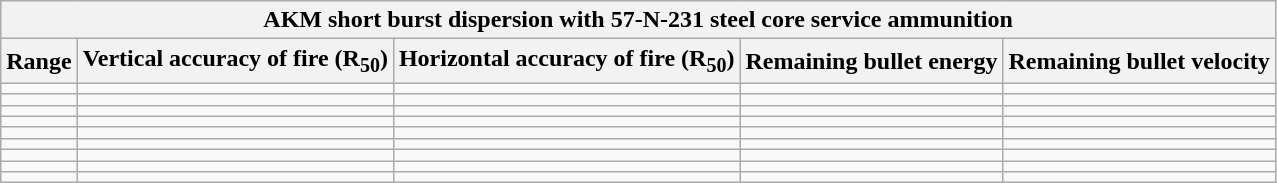<table class="wikitable" style="text-align: center;">
<tr>
<th colspan="5">AKM short burst dispersion with 57-N-231 steel core service ammunition</th>
</tr>
<tr>
<th>Range</th>
<th>Vertical accuracy of fire (R<sub>50</sub>)</th>
<th>Horizontal accuracy of fire (R<sub>50</sub>)</th>
<th>Remaining bullet energy</th>
<th>Remaining bullet velocity</th>
</tr>
<tr>
<td></td>
<td></td>
<td></td>
<td></td>
<td></td>
</tr>
<tr>
<td></td>
<td></td>
<td></td>
<td></td>
<td></td>
</tr>
<tr>
<td></td>
<td></td>
<td></td>
<td></td>
<td></td>
</tr>
<tr>
<td></td>
<td></td>
<td></td>
<td></td>
<td></td>
</tr>
<tr>
<td></td>
<td></td>
<td></td>
<td></td>
<td></td>
</tr>
<tr>
<td></td>
<td></td>
<td></td>
<td></td>
<td></td>
</tr>
<tr>
<td></td>
<td></td>
<td></td>
<td></td>
<td></td>
</tr>
<tr>
<td></td>
<td></td>
<td></td>
<td></td>
<td></td>
</tr>
<tr>
<td></td>
<td></td>
<td></td>
<td></td>
<td></td>
</tr>
</table>
